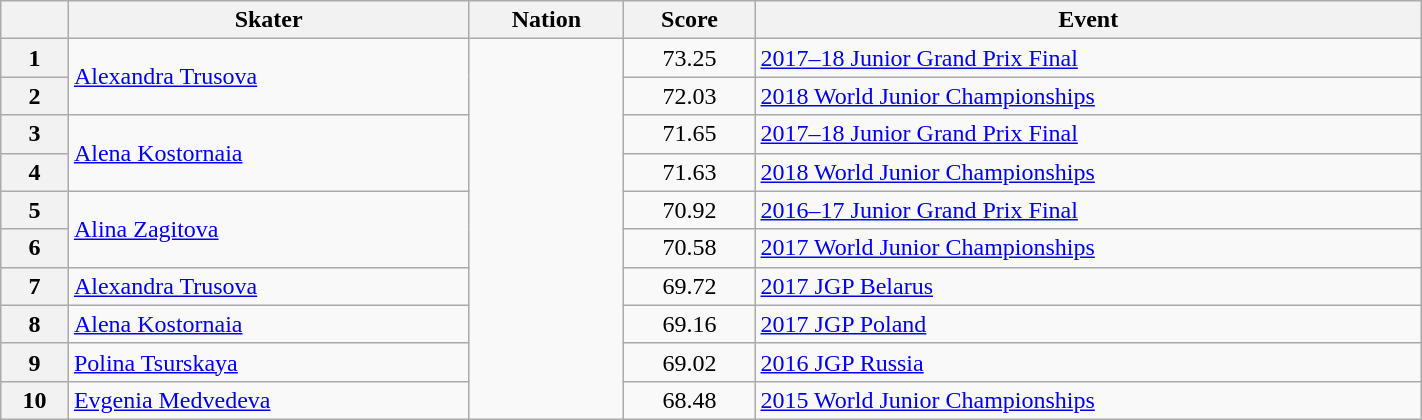<table class="wikitable unsortable" style="text-align:left; width:75%">
<tr>
<th scope="col"></th>
<th scope="col">Skater</th>
<th scope="col">Nation</th>
<th scope="col">Score</th>
<th scope="col">Event</th>
</tr>
<tr>
<th scope="row">1</th>
<td rowspan="2"><a href='#'>Alexandra Trusova</a></td>
<td rowspan="10"></td>
<td style="text-align:center">73.25</td>
<td><a href='#'>2017–18 Junior Grand Prix Final</a></td>
</tr>
<tr>
<th scope="row">2</th>
<td style="text-align:center">72.03</td>
<td><a href='#'>2018 World Junior Championships</a></td>
</tr>
<tr>
<th scope="row">3</th>
<td rowspan="2"><a href='#'>Alena Kostornaia</a></td>
<td style="text-align:center">71.65</td>
<td><a href='#'>2017–18 Junior Grand Prix Final</a></td>
</tr>
<tr>
<th scope="row">4</th>
<td style="text-align:center">71.63</td>
<td><a href='#'>2018 World Junior Championships</a></td>
</tr>
<tr>
<th scope="row">5</th>
<td rowspan="2"><a href='#'>Alina Zagitova</a></td>
<td style="text-align:center">70.92</td>
<td><a href='#'>2016–17 Junior Grand Prix Final</a></td>
</tr>
<tr>
<th scope="row">6</th>
<td style="text-align:center">70.58</td>
<td><a href='#'>2017 World Junior Championships</a></td>
</tr>
<tr>
<th scope="row">7</th>
<td><a href='#'>Alexandra Trusova</a></td>
<td style="text-align:center">69.72</td>
<td><a href='#'>2017 JGP Belarus</a></td>
</tr>
<tr>
<th scope="row">8</th>
<td><a href='#'>Alena Kostornaia</a></td>
<td style="text-align:center">69.16</td>
<td><a href='#'>2017 JGP Poland</a></td>
</tr>
<tr>
<th scope="row">9</th>
<td><a href='#'>Polina Tsurskaya</a></td>
<td style="text-align:center">69.02</td>
<td><a href='#'>2016 JGP Russia</a></td>
</tr>
<tr>
<th scope="row">10</th>
<td><a href='#'>Evgenia Medvedeva</a></td>
<td style="text-align:center">68.48</td>
<td><a href='#'>2015 World Junior Championships</a></td>
</tr>
</table>
